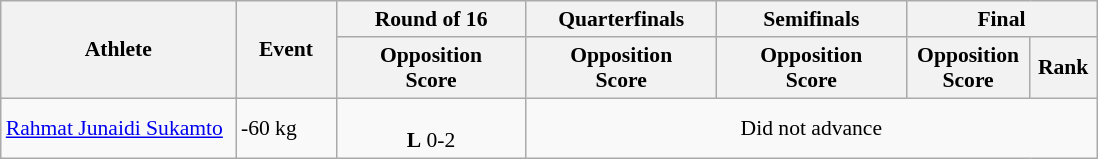<table class=wikitable style="font-size:90%; text-align:center">
<tr>
<th width=150 rowspan="2">Athlete</th>
<th width=60 rowspan="2">Event</th>
<th width=120>Round of 16</th>
<th width=120>Quarterfinals</th>
<th width=120>Semifinals</th>
<th width=120 colspan="2">Final</th>
</tr>
<tr>
<th>Opposition<br>Score</th>
<th>Opposition<br>Score</th>
<th>Opposition<br>Score</th>
<th>Opposition<br>Score</th>
<th>Rank</th>
</tr>
<tr>
<td align=left><a href='#'>Rahmat Junaidi Sukamto</a></td>
<td align=left>-60 kg</td>
<td> <br><strong>L</strong> 0-2</td>
<td colspan="4" align="center">Did not advance</td>
</tr>
</table>
